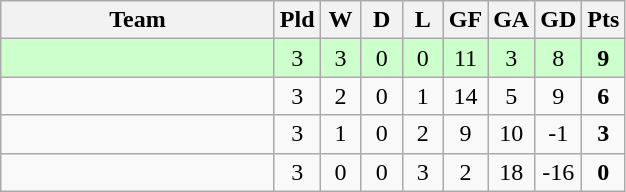<table class="wikitable" style="text-align: center;">
<tr>
<th width="175">Team</th>
<th width="20">Pld</th>
<th width="20">W</th>
<th width="20">D</th>
<th width="20">L</th>
<th width="20">GF</th>
<th width="20">GA</th>
<th width="20">GD</th>
<th width="20">Pts</th>
</tr>
<tr bgcolor="#ccffcc">
<td style="text-align:left;"></td>
<td>3</td>
<td>3</td>
<td>0</td>
<td>0</td>
<td>11</td>
<td>3</td>
<td>8</td>
<td><strong>9</strong></td>
</tr>
<tr align=center>
<td style="text-align:left;"></td>
<td>3</td>
<td>2</td>
<td>0</td>
<td>1</td>
<td>14</td>
<td>5</td>
<td>9</td>
<td><strong>6</strong></td>
</tr>
<tr align=center>
<td style="text-align:left;"></td>
<td>3</td>
<td>1</td>
<td>0</td>
<td>2</td>
<td>9</td>
<td>10</td>
<td>-1</td>
<td><strong>3</strong></td>
</tr>
<tr align=center>
<td style="text-align:left;"></td>
<td>3</td>
<td>0</td>
<td>0</td>
<td>3</td>
<td>2</td>
<td>18</td>
<td>-16</td>
<td><strong>0</strong></td>
</tr>
</table>
